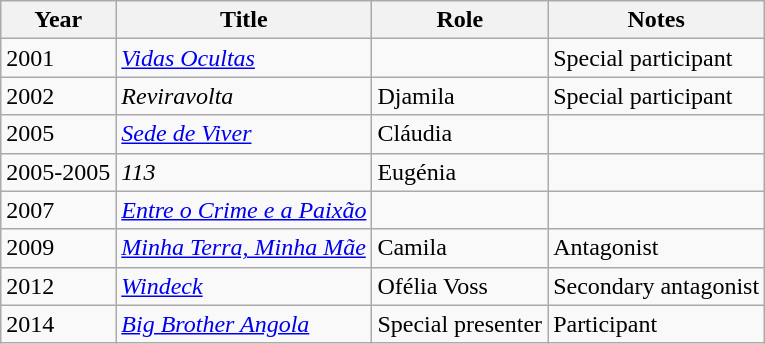<table class= "wikitable">
<tr>
<th>Year</th>
<th>Title</th>
<th>Role</th>
<th>Notes</th>
</tr>
<tr>
<td>2001</td>
<td><em><a href='#'>Vidas Ocultas</a></em></td>
<td></td>
<td>Special participant</td>
</tr>
<tr>
<td>2002</td>
<td><em>Reviravolta</em></td>
<td>Djamila</td>
<td>Special participant</td>
</tr>
<tr>
<td>2005</td>
<td><em><a href='#'>Sede de Viver</a></em></td>
<td>Cláudia</td>
<td></td>
</tr>
<tr>
<td>2005-2005</td>
<td><em>113</em></td>
<td>Eugénia</td>
<td></td>
</tr>
<tr>
<td>2007</td>
<td><em><a href='#'>Entre o Crime e a Paixão</a></em></td>
<td></td>
<td></td>
</tr>
<tr>
<td>2009</td>
<td><em><a href='#'>Minha Terra, Minha Mãe</a></em></td>
<td>Camila</td>
<td>Antagonist</td>
</tr>
<tr>
<td>2012</td>
<td><em><a href='#'>Windeck</a></em></td>
<td>Ofélia Voss</td>
<td>Secondary antagonist</td>
</tr>
<tr>
<td>2014</td>
<td><em><a href='#'>Big Brother Angola</a></em></td>
<td>Special presenter</td>
<td>Participant</td>
</tr>
</table>
